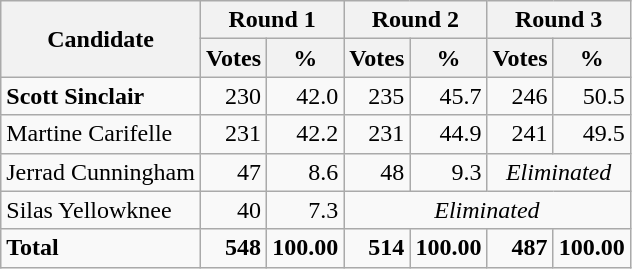<table class="wikitable">
<tr>
<th rowspan=2>Candidate</th>
<th colspan=2>Round 1</th>
<th colspan=2>Round 2</th>
<th colspan=2>Round 3</th>
</tr>
<tr>
<th>Votes</th>
<th>%</th>
<th>Votes</th>
<th>%</th>
<th>Votes</th>
<th>%</th>
</tr>
<tr>
<td><strong>Scott Sinclair</strong></td>
<td style="text-align:right">230</td>
<td style="text-align:right">42.0</td>
<td style="text-align:right">235</td>
<td style="text-align:right">45.7</td>
<td style="text-align:right">246</td>
<td style="text-align:right">50.5</td>
</tr>
<tr>
<td>Martine Carifelle</td>
<td style="text-align:right">231</td>
<td style="text-align:right">42.2</td>
<td style="text-align:right">231</td>
<td style="text-align:right">44.9</td>
<td style="text-align:right">241</td>
<td style="text-align:right">49.5</td>
</tr>
<tr>
<td>Jerrad Cunningham</td>
<td style="text-align:right">47</td>
<td style="text-align:right">8.6</td>
<td style="text-align:right">48</td>
<td style="text-align:right">9.3</td>
<td colspan="4" style="text-align:center"><em>Eliminated</em></td>
</tr>
<tr>
<td>Silas Yellowknee</td>
<td style="text-align:right">40</td>
<td style="text-align:right">7.3</td>
<td colspan="4" style="text-align:center"><em>Eliminated</em></td>
</tr>
<tr>
<td><strong>Total</strong></td>
<td style="text-align:right"><strong>548</strong></td>
<td style="text-align:right"><strong>100.00</strong></td>
<td style="text-align:right"><strong>514</strong></td>
<td style="text-align:right"><strong>100.00</strong></td>
<td style="text-align:right"><strong>487</strong></td>
<td style="text-align:right"><strong>100.00</strong></td>
</tr>
</table>
